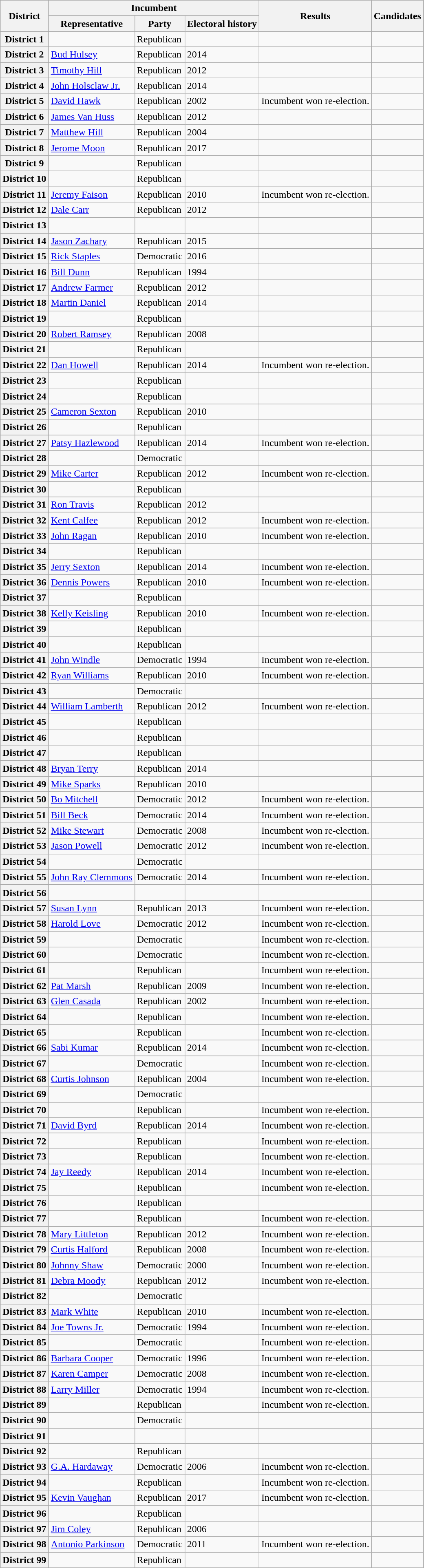<table class="wikitable sortable">
<tr>
<th rowspan="2">District</th>
<th colspan="3">Incumbent</th>
<th rowspan="2">Results</th>
<th rowspan="2">Candidates</th>
</tr>
<tr>
<th>Representative</th>
<th>Party</th>
<th>Electoral history</th>
</tr>
<tr>
<th>District 1</th>
<td></td>
<td>Republican</td>
<td></td>
<td></td>
<td nowrap=""></td>
</tr>
<tr>
<th>District 2</th>
<td><a href='#'>Bud Hulsey</a></td>
<td>Republican</td>
<td>2014</td>
<td nowrap=""></td>
<td></td>
</tr>
<tr>
<th>District 3</th>
<td><a href='#'>Timothy Hill</a></td>
<td>Republican</td>
<td>2012</td>
<td nowrap=""></td>
<td></td>
</tr>
<tr>
<th>District 4</th>
<td><a href='#'>John Holsclaw Jr.</a></td>
<td>Republican</td>
<td>2014</td>
<td nowrap=""></td>
<td></td>
</tr>
<tr>
<th>District 5</th>
<td><a href='#'>David Hawk</a></td>
<td>Republican</td>
<td>2002</td>
<td>Incumbent won re-election.</td>
<td nowrap=""></td>
</tr>
<tr>
<th>District 6</th>
<td><a href='#'>James Van Huss</a></td>
<td>Republican</td>
<td>2012</td>
<td nowrap=""></td>
<td></td>
</tr>
<tr>
<th>District 7</th>
<td><a href='#'>Matthew Hill</a></td>
<td>Republican</td>
<td>2004</td>
<td nowrap=""></td>
<td></td>
</tr>
<tr>
<th>District 8</th>
<td><a href='#'>Jerome Moon</a></td>
<td>Republican</td>
<td>2017</td>
<td nowrap=""></td>
<td></td>
</tr>
<tr>
<th>District 9</th>
<td></td>
<td>Republican</td>
<td></td>
<td></td>
<td nowrap=""></td>
</tr>
<tr>
<th>District 10</th>
<td></td>
<td>Republican</td>
<td></td>
<td nowrap=""></td>
<td></td>
</tr>
<tr>
<th>District 11</th>
<td><a href='#'>Jeremy Faison</a></td>
<td>Republican</td>
<td>2010</td>
<td>Incumbent won re-election.</td>
<td nowrap=""></td>
</tr>
<tr>
<th>District 12</th>
<td><a href='#'>Dale Carr</a></td>
<td>Republican</td>
<td>2012</td>
<td nowrap=""></td>
<td></td>
</tr>
<tr>
<th>District 13</th>
<td></td>
<td></td>
<td nowrap=""></td>
<td></td>
<td></td>
</tr>
<tr>
<th>District 14</th>
<td><a href='#'>Jason Zachary</a></td>
<td>Republican</td>
<td>2015</td>
<td nowrap=""></td>
<td></td>
</tr>
<tr>
<th>District 15</th>
<td><a href='#'>Rick Staples</a></td>
<td>Democratic</td>
<td>2016</td>
<td nowrap=""></td>
<td></td>
</tr>
<tr>
<th>District 16</th>
<td><a href='#'>Bill Dunn</a></td>
<td>Republican</td>
<td>1994</td>
<td nowrap=""></td>
<td></td>
</tr>
<tr>
<th>District 17</th>
<td><a href='#'>Andrew Farmer</a></td>
<td>Republican</td>
<td>2012</td>
<td nowrap=""></td>
<td></td>
</tr>
<tr>
<th>District 18</th>
<td><a href='#'>Martin Daniel</a></td>
<td>Republican</td>
<td>2014</td>
<td nowrap=""></td>
<td></td>
</tr>
<tr>
<th>District 19</th>
<td></td>
<td>Republican</td>
<td></td>
<td nowrap=""></td>
<td></td>
</tr>
<tr>
<th>District 20</th>
<td><a href='#'>Robert Ramsey</a></td>
<td>Republican</td>
<td>2008</td>
<td nowrap=""></td>
<td></td>
</tr>
<tr>
<th>District 21</th>
<td></td>
<td>Republican</td>
<td></td>
<td nowrap=""></td>
<td></td>
</tr>
<tr>
<th>District 22</th>
<td><a href='#'>Dan Howell</a></td>
<td>Republican</td>
<td>2014</td>
<td>Incumbent won re-election.</td>
<td nowrap=""></td>
</tr>
<tr>
<th>District 23</th>
<td></td>
<td>Republican</td>
<td></td>
<td nowrap=""></td>
<td></td>
</tr>
<tr>
<th>District 24</th>
<td></td>
<td>Republican</td>
<td></td>
<td nowrap=""></td>
<td></td>
</tr>
<tr>
<th>District 25</th>
<td><a href='#'>Cameron Sexton</a></td>
<td>Republican</td>
<td>2010</td>
<td nowrap=""></td>
<td></td>
</tr>
<tr>
<th>District 26</th>
<td></td>
<td>Republican</td>
<td></td>
<td nowrap=""></td>
<td></td>
</tr>
<tr>
<th>District 27</th>
<td><a href='#'>Patsy Hazlewood</a></td>
<td>Republican</td>
<td>2014</td>
<td>Incumbent won re-election.</td>
<td nowrap=""></td>
</tr>
<tr>
<th>District 28</th>
<td></td>
<td>Democratic</td>
<td></td>
<td nowrap=""></td>
<td></td>
</tr>
<tr>
<th>District 29</th>
<td><a href='#'>Mike Carter</a></td>
<td>Republican</td>
<td>2012</td>
<td>Incumbent won re-election.</td>
<td nowrap=""></td>
</tr>
<tr>
<th>District 30</th>
<td></td>
<td>Republican</td>
<td></td>
<td nowrap=""></td>
<td></td>
</tr>
<tr>
<th>District 31</th>
<td><a href='#'>Ron Travis</a></td>
<td>Republican</td>
<td>2012</td>
<td nowrap=""></td>
<td></td>
</tr>
<tr>
<th>District 32</th>
<td><a href='#'>Kent Calfee</a></td>
<td>Republican</td>
<td>2012</td>
<td>Incumbent won re-election.</td>
<td nowrap=""></td>
</tr>
<tr>
<th>District 33</th>
<td><a href='#'>John Ragan</a></td>
<td>Republican</td>
<td>2010</td>
<td>Incumbent won re-election.</td>
<td nowrap=""></td>
</tr>
<tr>
<th>District 34</th>
<td></td>
<td>Republican</td>
<td></td>
<td nowrap=""></td>
<td></td>
</tr>
<tr>
<th>District 35</th>
<td><a href='#'>Jerry Sexton</a></td>
<td>Republican</td>
<td>2014</td>
<td>Incumbent won re-election.</td>
<td nowrap=""></td>
</tr>
<tr>
<th>District 36</th>
<td><a href='#'>Dennis Powers</a></td>
<td>Republican</td>
<td>2010</td>
<td>Incumbent won re-election.</td>
<td nowrap=""></td>
</tr>
<tr>
<th>District 37</th>
<td></td>
<td>Republican</td>
<td></td>
<td nowrap=""></td>
<td></td>
</tr>
<tr>
<th>District 38</th>
<td><a href='#'>Kelly Keisling</a></td>
<td>Republican</td>
<td>2010</td>
<td>Incumbent won re-election.</td>
<td nowrap=""></td>
</tr>
<tr>
<th>District 39</th>
<td></td>
<td>Republican</td>
<td></td>
<td nowrap=""></td>
<td></td>
</tr>
<tr>
<th>District 40</th>
<td></td>
<td>Republican</td>
<td></td>
<td nowrap=""></td>
<td></td>
</tr>
<tr>
<th>District 41</th>
<td><a href='#'>John Windle</a></td>
<td>Democratic</td>
<td>1994</td>
<td>Incumbent won re-election.</td>
<td nowrap=""></td>
</tr>
<tr>
<th>District 42</th>
<td><a href='#'>Ryan Williams</a></td>
<td>Republican</td>
<td>2010</td>
<td>Incumbent won re-election.</td>
<td nowrap=""></td>
</tr>
<tr>
<th>District 43</th>
<td></td>
<td>Democratic</td>
<td></td>
<td></td>
<td nowrap=""></td>
</tr>
<tr>
<th>District 44</th>
<td><a href='#'>William Lamberth</a></td>
<td>Republican</td>
<td>2012</td>
<td>Incumbent won re-election.</td>
<td nowrap=""></td>
</tr>
<tr>
<th>District 45</th>
<td></td>
<td>Republican</td>
<td></td>
<td nowrap=""></td>
<td></td>
</tr>
<tr>
<th>District 46</th>
<td></td>
<td>Republican</td>
<td></td>
<td nowrap=""></td>
<td></td>
</tr>
<tr>
<th>District 47</th>
<td></td>
<td>Republican</td>
<td></td>
<td nowrap=""></td>
<td></td>
</tr>
<tr>
<th>District 48</th>
<td><a href='#'>Bryan Terry</a></td>
<td>Republican</td>
<td>2014</td>
<td nowrap=""></td>
<td></td>
</tr>
<tr>
<th>District 49</th>
<td><a href='#'>Mike Sparks</a></td>
<td>Republican</td>
<td>2010</td>
<td nowrap=""></td>
<td></td>
</tr>
<tr>
<th>District 50</th>
<td><a href='#'>Bo Mitchell</a></td>
<td>Democratic</td>
<td>2012</td>
<td>Incumbent won re-election.</td>
<td nowrap=""></td>
</tr>
<tr>
<th>District 51</th>
<td><a href='#'>Bill Beck</a></td>
<td>Democratic</td>
<td>2014</td>
<td>Incumbent won re-election.</td>
<td nowrap=""></td>
</tr>
<tr>
<th>District 52</th>
<td><a href='#'>Mike Stewart</a></td>
<td>Democratic</td>
<td>2008</td>
<td>Incumbent won re-election.</td>
<td nowrap=""></td>
</tr>
<tr>
<th>District 53</th>
<td><a href='#'>Jason Powell</a></td>
<td>Democratic</td>
<td>2012</td>
<td>Incumbent won re-election.</td>
<td nowrap=""></td>
</tr>
<tr>
<th>District 54</th>
<td></td>
<td>Democratic</td>
<td></td>
<td nowrap=""></td>
<td></td>
</tr>
<tr>
<th>District 55</th>
<td><a href='#'>John Ray Clemmons</a></td>
<td>Democratic</td>
<td>2014</td>
<td>Incumbent won re-election.</td>
<td nowrap=""></td>
</tr>
<tr>
<th>District 56</th>
<td></td>
<td></td>
<td nowrap=""></td>
<td></td>
<td></td>
</tr>
<tr>
<th>District 57</th>
<td><a href='#'>Susan Lynn</a></td>
<td>Republican</td>
<td>2013</td>
<td>Incumbent won re-election.</td>
<td nowrap=""></td>
</tr>
<tr>
<th>District 58</th>
<td><a href='#'>Harold Love</a></td>
<td>Democratic</td>
<td>2012</td>
<td>Incumbent won re-election.</td>
<td nowrap=""></td>
</tr>
<tr>
<th>District 59</th>
<td></td>
<td>Democratic</td>
<td></td>
<td>Incumbent won re-election.</td>
<td nowrap=""></td>
</tr>
<tr>
<th>District 60</th>
<td></td>
<td>Democratic</td>
<td></td>
<td>Incumbent won re-election.</td>
<td nowrap=""></td>
</tr>
<tr>
<th>District 61</th>
<td></td>
<td>Republican</td>
<td></td>
<td>Incumbent won re-election.</td>
<td nowrap=""></td>
</tr>
<tr>
<th>District 62</th>
<td><a href='#'>Pat Marsh</a></td>
<td>Republican</td>
<td>2009</td>
<td>Incumbent won re-election.</td>
<td nowrap=""></td>
</tr>
<tr>
<th>District 63</th>
<td><a href='#'>Glen Casada</a></td>
<td>Republican</td>
<td>2002</td>
<td>Incumbent won re-election.</td>
<td nowrap=""></td>
</tr>
<tr>
<th>District 64</th>
<td></td>
<td>Republican</td>
<td></td>
<td>Incumbent won re-election.</td>
<td nowrap=""></td>
</tr>
<tr>
<th>District 65</th>
<td></td>
<td>Republican</td>
<td></td>
<td>Incumbent won re-election.</td>
<td nowrap=""></td>
</tr>
<tr>
<th>District 66</th>
<td><a href='#'>Sabi Kumar</a></td>
<td>Republican</td>
<td>2014</td>
<td>Incumbent won re-election.</td>
<td nowrap=""></td>
</tr>
<tr>
<th>District 67</th>
<td></td>
<td>Democratic</td>
<td></td>
<td>Incumbent won re-election.</td>
<td nowrap=""></td>
</tr>
<tr>
<th>District 68</th>
<td><a href='#'>Curtis Johnson</a></td>
<td>Republican</td>
<td>2004</td>
<td>Incumbent won re-election.</td>
<td nowrap=""></td>
</tr>
<tr>
<th>District 69</th>
<td></td>
<td>Democratic</td>
<td></td>
<td></td>
<td nowrap=""></td>
</tr>
<tr>
<th>District 70</th>
<td></td>
<td>Republican</td>
<td></td>
<td>Incumbent won re-election.</td>
<td nowrap=""></td>
</tr>
<tr>
<th>District 71</th>
<td><a href='#'>David Byrd</a></td>
<td>Republican</td>
<td>2014</td>
<td>Incumbent won re-election.</td>
<td nowrap=""></td>
</tr>
<tr>
<th>District 72</th>
<td></td>
<td>Republican</td>
<td></td>
<td>Incumbent won re-election.</td>
<td nowrap=""></td>
</tr>
<tr>
<th>District 73</th>
<td></td>
<td>Republican</td>
<td></td>
<td>Incumbent won re-election.</td>
<td nowrap=""></td>
</tr>
<tr>
<th>District 74</th>
<td><a href='#'>Jay Reedy</a></td>
<td>Republican</td>
<td>2014</td>
<td>Incumbent won re-election.</td>
<td nowrap=""></td>
</tr>
<tr>
<th>District 75</th>
<td></td>
<td>Republican</td>
<td></td>
<td>Incumbent won re-election.</td>
<td nowrap=""></td>
</tr>
<tr>
<th>District 76</th>
<td></td>
<td>Republican</td>
<td></td>
<td></td>
<td nowrap=""></td>
</tr>
<tr>
<th>District 77</th>
<td></td>
<td>Republican</td>
<td></td>
<td>Incumbent won re-election.</td>
<td nowrap=""></td>
</tr>
<tr>
<th>District 78</th>
<td><a href='#'>Mary Littleton</a></td>
<td>Republican</td>
<td>2012</td>
<td>Incumbent won re-election.</td>
<td nowrap=""></td>
</tr>
<tr>
<th>District 79</th>
<td><a href='#'>Curtis Halford</a></td>
<td>Republican</td>
<td>2008</td>
<td>Incumbent won re-election.</td>
<td nowrap=""></td>
</tr>
<tr>
<th>District 80</th>
<td><a href='#'>Johnny Shaw</a></td>
<td>Democratic</td>
<td>2000</td>
<td>Incumbent won re-election.</td>
<td nowrap=""></td>
</tr>
<tr>
<th>District 81</th>
<td><a href='#'>Debra Moody</a></td>
<td>Republican</td>
<td>2012</td>
<td>Incumbent won re-election.</td>
<td nowrap=""></td>
</tr>
<tr>
<th>District 82</th>
<td></td>
<td>Democratic</td>
<td></td>
<td></td>
<td nowrap=""></td>
</tr>
<tr>
<th>District 83</th>
<td><a href='#'>Mark White</a></td>
<td>Republican</td>
<td>2010</td>
<td>Incumbent won re-election.</td>
<td nowrap=""></td>
</tr>
<tr>
<th>District 84</th>
<td><a href='#'>Joe Towns Jr.</a></td>
<td>Democratic</td>
<td>1994</td>
<td>Incumbent won re-election.</td>
<td nowrap=""></td>
</tr>
<tr>
<th>District 85</th>
<td></td>
<td>Democratic</td>
<td></td>
<td>Incumbent won re-election.</td>
<td nowrap=""></td>
</tr>
<tr>
<th>District 86</th>
<td><a href='#'>Barbara Cooper</a></td>
<td>Democratic</td>
<td>1996</td>
<td>Incumbent won re-election.</td>
<td nowrap=""></td>
</tr>
<tr>
<th>District 87</th>
<td><a href='#'>Karen Camper</a></td>
<td>Democratic</td>
<td>2008</td>
<td>Incumbent won re-election.</td>
<td nowrap=""></td>
</tr>
<tr>
<th>District 88</th>
<td><a href='#'>Larry Miller</a></td>
<td>Democratic</td>
<td>1994</td>
<td>Incumbent won re-election.</td>
<td nowrap=""></td>
</tr>
<tr>
<th>District 89</th>
<td></td>
<td>Republican</td>
<td></td>
<td>Incumbent won re-election.</td>
<td nowrap=""></td>
</tr>
<tr>
<th>District 90</th>
<td></td>
<td>Democratic</td>
<td></td>
<td></td>
<td nowrap=""></td>
</tr>
<tr>
<th>District 91</th>
<td></td>
<td></td>
<td></td>
<td></td>
<td nowrap=""></td>
</tr>
<tr>
<th>District 92</th>
<td></td>
<td>Republican</td>
<td></td>
<td></td>
<td nowrap=""></td>
</tr>
<tr>
<th>District 93</th>
<td><a href='#'>G.A. Hardaway</a></td>
<td>Democratic</td>
<td>2006</td>
<td>Incumbent won re-election.</td>
<td nowrap=""></td>
</tr>
<tr>
<th>District 94</th>
<td></td>
<td>Republican</td>
<td></td>
<td>Incumbent won re-election.</td>
<td nowrap=""></td>
</tr>
<tr>
<th>District 95</th>
<td><a href='#'>Kevin Vaughan</a></td>
<td>Republican</td>
<td>2017</td>
<td>Incumbent won re-election.</td>
<td nowrap=""></td>
</tr>
<tr>
<th>District 96</th>
<td></td>
<td>Republican</td>
<td></td>
<td></td>
<td nowrap=""></td>
</tr>
<tr>
<th>District 97</th>
<td><a href='#'>Jim Coley</a></td>
<td>Republican</td>
<td>2006</td>
<td></td>
<td nowrap=""></td>
</tr>
<tr>
<th>District 98</th>
<td><a href='#'>Antonio Parkinson</a></td>
<td>Democratic</td>
<td>2011</td>
<td>Incumbent won re-election.</td>
<td nowrap=""></td>
</tr>
<tr>
<th>District 99</th>
<td></td>
<td>Republican</td>
<td></td>
<td></td>
<td nowrap=""></td>
</tr>
</table>
